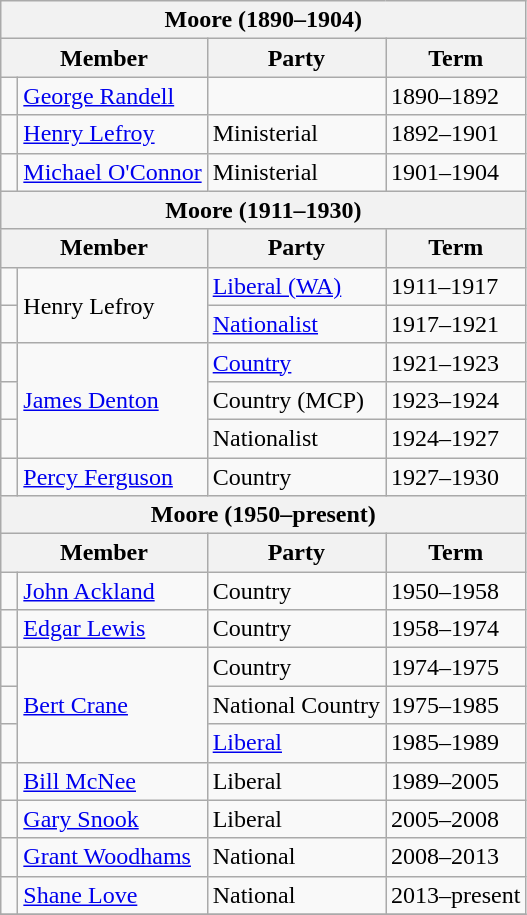<table class="wikitable">
<tr>
<th colspan="4">Moore (1890–1904)</th>
</tr>
<tr>
<th colspan="2">Member</th>
<th>Party</th>
<th>Term</th>
</tr>
<tr>
<td> </td>
<td><a href='#'>George Randell</a></td>
<td></td>
<td>1890–1892</td>
</tr>
<tr>
<td> </td>
<td><a href='#'>Henry Lefroy</a></td>
<td>Ministerial</td>
<td>1892–1901</td>
</tr>
<tr>
<td> </td>
<td><a href='#'>Michael O'Connor</a></td>
<td>Ministerial</td>
<td>1901–1904</td>
</tr>
<tr>
<th colspan="4">Moore (1911–1930)</th>
</tr>
<tr>
<th colspan="2">Member</th>
<th>Party</th>
<th>Term</th>
</tr>
<tr>
<td> </td>
<td rowspan="2">Henry Lefroy</td>
<td><a href='#'>Liberal (WA)</a></td>
<td>1911–1917</td>
</tr>
<tr>
<td> </td>
<td><a href='#'>Nationalist</a></td>
<td>1917–1921</td>
</tr>
<tr>
<td> </td>
<td rowspan="3"><a href='#'>James Denton</a></td>
<td><a href='#'>Country</a></td>
<td>1921–1923</td>
</tr>
<tr>
<td> </td>
<td>Country (MCP)</td>
<td>1923–1924</td>
</tr>
<tr>
<td> </td>
<td>Nationalist</td>
<td>1924–1927</td>
</tr>
<tr>
<td> </td>
<td><a href='#'>Percy Ferguson</a></td>
<td>Country</td>
<td>1927–1930</td>
</tr>
<tr>
<th colspan="4">Moore (1950–present)</th>
</tr>
<tr>
<th colspan="2">Member</th>
<th>Party</th>
<th>Term</th>
</tr>
<tr>
<td> </td>
<td><a href='#'>John Ackland</a></td>
<td>Country</td>
<td>1950–1958</td>
</tr>
<tr>
<td> </td>
<td><a href='#'>Edgar Lewis</a></td>
<td>Country</td>
<td>1958–1974</td>
</tr>
<tr>
<td> </td>
<td rowspan="3"><a href='#'>Bert Crane</a></td>
<td>Country</td>
<td>1974–1975</td>
</tr>
<tr>
<td> </td>
<td>National Country</td>
<td>1975–1985</td>
</tr>
<tr>
<td> </td>
<td><a href='#'>Liberal</a></td>
<td>1985–1989</td>
</tr>
<tr>
<td> </td>
<td><a href='#'>Bill McNee</a></td>
<td>Liberal</td>
<td>1989–2005</td>
</tr>
<tr>
<td> </td>
<td><a href='#'>Gary Snook</a></td>
<td>Liberal</td>
<td>2005–2008</td>
</tr>
<tr>
<td> </td>
<td><a href='#'>Grant Woodhams</a></td>
<td>National</td>
<td>2008–2013</td>
</tr>
<tr>
<td> </td>
<td><a href='#'>Shane Love</a></td>
<td>National</td>
<td>2013–present</td>
</tr>
<tr>
</tr>
</table>
